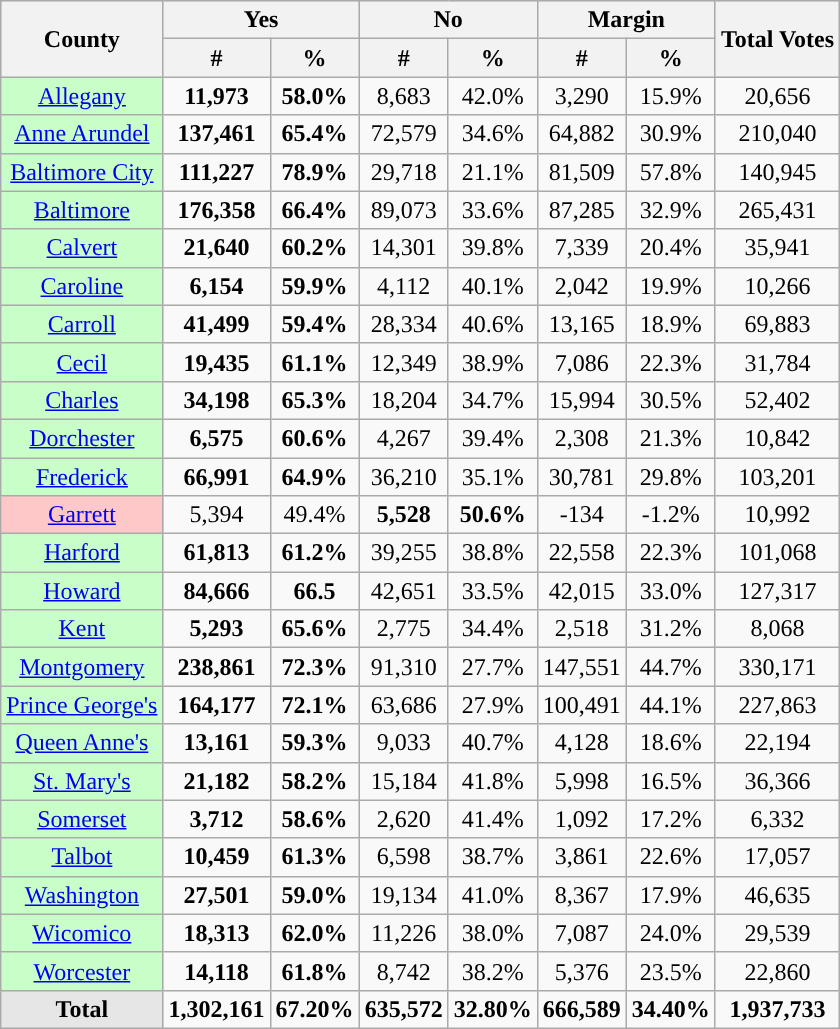<table class="wikitable sortable" style="text-align:center">
<tr style="background:lightgrey;">
<th rowspan="2">County</th>
<th colspan="2">Yes</th>
<th colspan="2">No</th>
<th colspan="2">Margin</th>
<th rowspan="2">Total Votes</th>
</tr>
<tr>
<th>#</th>
<th>%</th>
<th>#</th>
<th>%</th>
<th>#</th>
<th>%</th>
</tr>
<tr>
<td style="text-align:center; background:#c8ffc8;"><a href='#'>Allegany</a></td>
<td style="text-align:center;"><strong>11,973</strong></td>
<td style="text-align:center;"><strong>58.0%</strong></td>
<td style="text-align:center;">8,683</td>
<td style="text-align:center;">42.0%</td>
<td style="text-align:center;">3,290</td>
<td style="text-align:center;">15.9%</td>
<td style="text-align:center;">20,656</td>
</tr>
<tr>
<td style="text-align:center; background:#c8ffc8;"><a href='#'>Anne Arundel</a></td>
<td style="text-align:center;"><strong>137,461</strong></td>
<td style="text-align:center;"><strong>65.4%</strong></td>
<td style="text-align:center;">72,579</td>
<td style="text-align:center;">34.6%</td>
<td style="text-align:center;">64,882</td>
<td style="text-align:center;">30.9%</td>
<td style="text-align:center;">210,040</td>
</tr>
<tr>
<td style="text-align:center; background:#c8ffc8;"><a href='#'>Baltimore City</a></td>
<td style="text-align:center;"><strong>111,227</strong></td>
<td style="text-align:center;"><strong>78.9%</strong></td>
<td style="text-align:center;">29,718</td>
<td style="text-align:center;">21.1%</td>
<td style="text-align:center;">81,509</td>
<td style="text-align:center;">57.8%</td>
<td style="text-align:center;">140,945</td>
</tr>
<tr>
<td style="text-align:center; background:#c8ffc8;"><a href='#'>Baltimore</a></td>
<td style="text-align:center;"><strong>176,358</strong></td>
<td style="text-align:center;"><strong>66.4%</strong></td>
<td style="text-align:center;">89,073</td>
<td style="text-align:center;">33.6%</td>
<td style="text-align:center;">87,285</td>
<td style="text-align:center;">32.9%</td>
<td style="text-align:center;">265,431</td>
</tr>
<tr>
<td style="text-align:center; background:#c8ffc8;"><a href='#'>Calvert</a></td>
<td style="text-align:center;"><strong>21,640</strong></td>
<td style="text-align:center;"><strong>60.2%</strong></td>
<td style="text-align:center;">14,301</td>
<td style="text-align:center;">39.8%</td>
<td style="text-align:center;">7,339</td>
<td style="text-align:center;">20.4%</td>
<td style="text-align:center;">35,941</td>
</tr>
<tr>
<td style="text-align:center; background:#c8ffc8;"><a href='#'>Caroline</a></td>
<td style="text-align:center;"><strong>6,154</strong></td>
<td style="text-align:center;"><strong>59.9%</strong></td>
<td style="text-align:center;">4,112</td>
<td style="text-align:center;">40.1%</td>
<td style="text-align:center;">2,042</td>
<td style="text-align:center;">19.9%</td>
<td style="text-align:center;">10,266</td>
</tr>
<tr>
<td style="text-align:center; background:#c8ffc8;"><a href='#'>Carroll</a></td>
<td style="text-align:center;"><strong>41,499</strong></td>
<td style="text-align:center;"><strong>59.4%</strong></td>
<td style="text-align:center;">28,334</td>
<td style="text-align:center;">40.6%</td>
<td style="text-align:center;">13,165</td>
<td style="text-align:center;">18.9%</td>
<td style="text-align:center;">69,883</td>
</tr>
<tr>
<td style="text-align:center; background:#c8ffc8;"><a href='#'>Cecil</a></td>
<td style="text-align:center;"><strong>19,435</strong></td>
<td style="text-align:center;"><strong>61.1%</strong></td>
<td style="text-align:center;">12,349</td>
<td style="text-align:center;">38.9%</td>
<td style="text-align:center;">7,086</td>
<td style="text-align:center;">22.3%</td>
<td style="text-align:center;">31,784</td>
</tr>
<tr>
<td style="text-align:center; background:#c8ffc8;"><a href='#'>Charles</a></td>
<td style="text-align:center;"><strong>34,198</strong></td>
<td style="text-align:center;"><strong>65.3%</strong></td>
<td style="text-align:center;">18,204</td>
<td style="text-align:center;">34.7%</td>
<td style="text-align:center;">15,994</td>
<td style="text-align:center;">30.5%</td>
<td style="text-align:center;">52,402</td>
</tr>
<tr>
<td style="text-align:center; background:#c8ffc8;"><a href='#'>Dorchester</a></td>
<td style="text-align:center;"><strong>6,575</strong></td>
<td style="text-align:center;"><strong>60.6%</strong></td>
<td style="text-align:center;">4,267</td>
<td style="text-align:center;">39.4%</td>
<td style="text-align:center;">2,308</td>
<td style="text-align:center;">21.3%</td>
<td style="text-align:center;">10,842</td>
</tr>
<tr>
<td style="text-align:center; background:#c8ffc8;"><a href='#'>Frederick</a></td>
<td style="text-align:center;"><strong>66,991</strong></td>
<td style="text-align:center;"><strong>64.9%</strong></td>
<td style="text-align:center;">36,210</td>
<td style="text-align:center;">35.1%</td>
<td style="text-align:center;">30,781</td>
<td style="text-align:center;">29.8%</td>
<td style="text-align:center;">103,201</td>
</tr>
<tr>
<td style="text-align:center; background:#ffc8c8;"><a href='#'>Garrett</a></td>
<td style="text-align:center;">5,394</td>
<td style="text-align:center;">49.4%</td>
<td style="text-align:center;"><strong>5,528</strong></td>
<td style="text-align:center;"><strong>50.6%</strong></td>
<td style="text-align:center;">-134</td>
<td style="text-align:center;">-1.2%</td>
<td style="text-align:center;">10,992</td>
</tr>
<tr>
<td style="text-align:center; background:#c8ffc8;"><a href='#'>Harford</a></td>
<td style="text-align:center;"><strong>61,813</strong></td>
<td style="text-align:center;"><strong>61.2%</strong></td>
<td style="text-align:center;">39,255</td>
<td style="text-align:center;">38.8%</td>
<td style="text-align:center;">22,558</td>
<td style="text-align:center;">22.3%</td>
<td style="text-align:center;">101,068</td>
</tr>
<tr>
<td style="text-align:center; background:#c8ffc8;"><a href='#'>Howard</a></td>
<td style="text-align:center;"><strong>84,666</strong></td>
<td style="text-align:center;"><strong>66.5</strong></td>
<td style="text-align:center;">42,651</td>
<td style="text-align:center;">33.5%</td>
<td style="text-align:center;">42,015</td>
<td style="text-align:center;">33.0%</td>
<td style="text-align:center;">127,317</td>
</tr>
<tr>
<td style="text-align:center; background:#c8ffc8;"><a href='#'>Kent</a></td>
<td style="text-align:center;"><strong>5,293</strong></td>
<td style="text-align:center;"><strong>65.6%</strong></td>
<td style="text-align:center;">2,775</td>
<td style="text-align:center;">34.4%</td>
<td style="text-align:center;">2,518</td>
<td style="text-align:center;">31.2%</td>
<td style="text-align:center;">8,068</td>
</tr>
<tr>
<td style="text-align:center; background:#c8ffc8;"><a href='#'>Montgomery</a></td>
<td style="text-align:center;"><strong>238,861</strong></td>
<td style="text-align:center;"><strong>72.3%</strong></td>
<td style="text-align:center;">91,310</td>
<td style="text-align:center;">27.7%</td>
<td style="text-align:center;">147,551</td>
<td style="text-align:center;">44.7%</td>
<td style="text-align:center;">330,171</td>
</tr>
<tr>
<td style="text-align:center; background:#c8ffc8;"><a href='#'>Prince George's</a></td>
<td style="text-align:center;"><strong>164,177</strong></td>
<td style="text-align:center;"><strong>72.1%</strong></td>
<td style="text-align:center;">63,686</td>
<td style="text-align:center;">27.9%</td>
<td style="text-align:center;">100,491</td>
<td style="text-align:center;">44.1%</td>
<td style="text-align:center;">227,863</td>
</tr>
<tr>
<td style="text-align:center; background:#c8ffc8;"><a href='#'>Queen Anne's</a></td>
<td style="text-align:center;"><strong>13,161</strong></td>
<td style="text-align:center;"><strong>59.3%</strong></td>
<td style="text-align:center;">9,033</td>
<td style="text-align:center;">40.7%</td>
<td style="text-align:center;">4,128</td>
<td style="text-align:center;">18.6%</td>
<td style="text-align:center;">22,194</td>
</tr>
<tr>
<td style="text-align:center; background:#c8ffc8;"><a href='#'>St. Mary's</a></td>
<td style="text-align:center;"><strong>21,182</strong></td>
<td style="text-align:center;"><strong>58.2%</strong></td>
<td style="text-align:center;">15,184</td>
<td style="text-align:center;">41.8%</td>
<td style="text-align:center;">5,998</td>
<td style="text-align:center;">16.5%</td>
<td style="text-align:center;">36,366</td>
</tr>
<tr>
<td style="text-align:center; background:#c8ffc8;"><a href='#'>Somerset</a></td>
<td style="text-align:center;"><strong>3,712</strong></td>
<td style="text-align:center;"><strong>58.6%</strong></td>
<td style="text-align:center;">2,620</td>
<td style="text-align:center;">41.4%</td>
<td style="text-align:center;">1,092</td>
<td style="text-align:center;">17.2%</td>
<td style="text-align:center;">6,332</td>
</tr>
<tr>
<td style="text-align:center; background:#c8ffc8;"><a href='#'>Talbot</a></td>
<td style="text-align:center;"><strong>10,459</strong></td>
<td style="text-align:center;"><strong>61.3%</strong></td>
<td style="text-align:center;">6,598</td>
<td style="text-align:center;">38.7%</td>
<td style="text-align:center;">3,861</td>
<td style="text-align:center;">22.6%</td>
<td style="text-align:center;">17,057</td>
</tr>
<tr>
<td style="text-align:center; background:#c8ffc8;"><a href='#'>Washington</a></td>
<td style="text-align:center;"><strong>27,501</strong></td>
<td style="text-align:center;"><strong>59.0%</strong></td>
<td style="text-align:center;">19,134</td>
<td style="text-align:center;">41.0%</td>
<td style="text-align:center;">8,367</td>
<td style="text-align:center;">17.9%</td>
<td style="text-align:center;">46,635</td>
</tr>
<tr>
<td style="text-align:center; background:#c8ffc8;"><a href='#'>Wicomico</a></td>
<td style="text-align:center;"><strong>18,313</strong></td>
<td style="text-align:center;"><strong>62.0%</strong></td>
<td style="text-align:center;">11,226</td>
<td style="text-align:center;">38.0%</td>
<td style="text-align:center;">7,087</td>
<td style="text-align:center;">24.0%</td>
<td style="text-align:center;">29,539</td>
</tr>
<tr>
<td style="text-align:center; background:#c8ffc8;"><a href='#'>Worcester</a></td>
<td style="text-align:center;"><strong>14,118</strong></td>
<td style="text-align:center;"><strong>61.8%</strong></td>
<td style="text-align:center;">8,742</td>
<td style="text-align:center;">38.2%</td>
<td style="text-align:center;">5,376</td>
<td style="text-align:center;">23.5%</td>
<td style="text-align:center;">22,860</td>
</tr>
<tr class="sortbottom">
<td style="background-color:#E6E6E6;"><strong>Total</strong></td>
<td><strong>1,302,161</strong></td>
<td><strong>67.20%</strong></td>
<td><strong>635,572</strong></td>
<td><strong>32.80%</strong></td>
<td><strong>666,589</strong></td>
<td><strong>34.40%</strong></td>
<td><strong>1,937,733</strong></td>
</tr>
</table>
